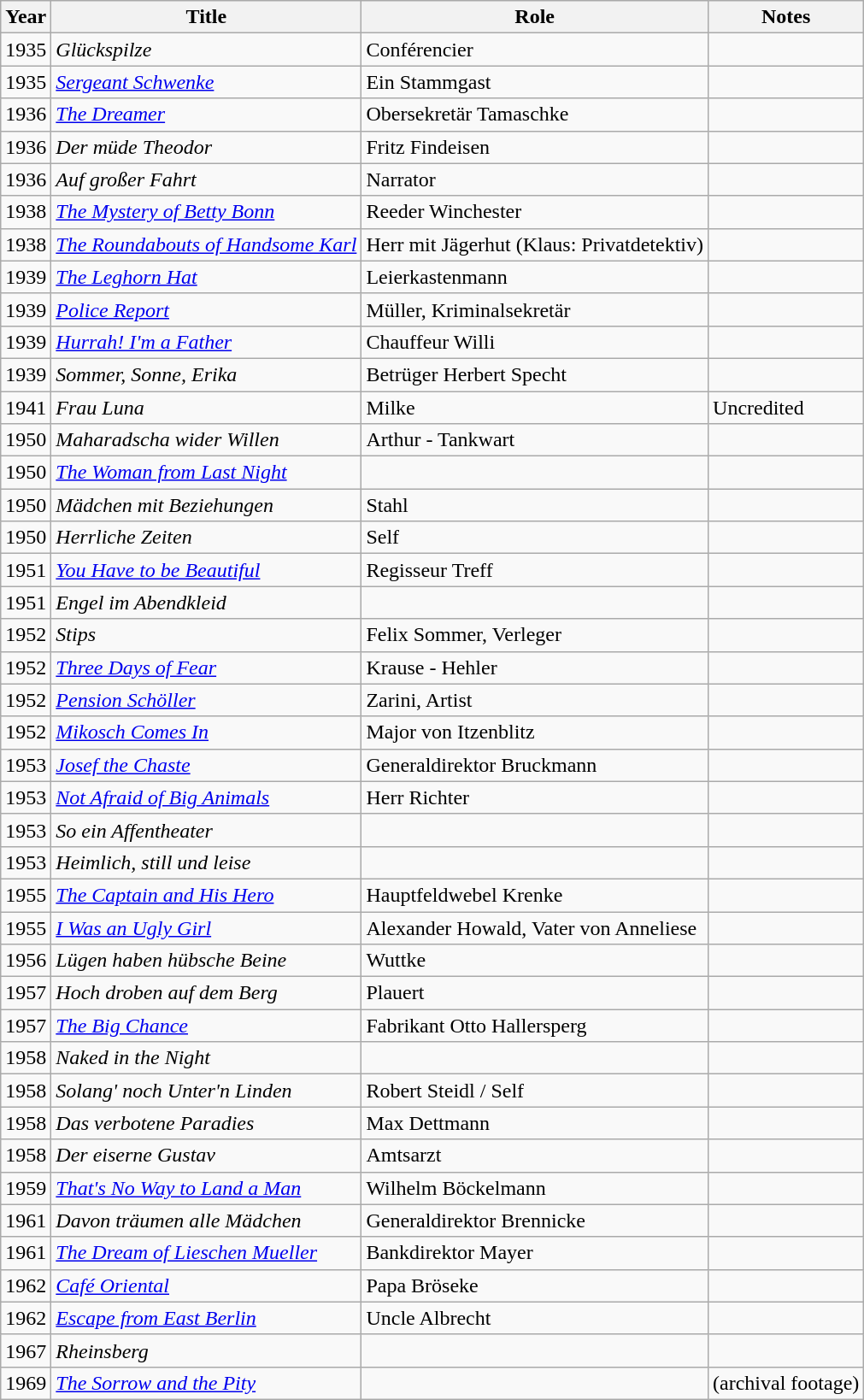<table class="wikitable sortable">
<tr>
<th>Year</th>
<th>Title</th>
<th>Role</th>
<th class="unsortable">Notes</th>
</tr>
<tr>
<td>1935</td>
<td><em>Glückspilze</em></td>
<td>Conférencier</td>
<td></td>
</tr>
<tr>
<td>1935</td>
<td><em><a href='#'>Sergeant Schwenke</a></em></td>
<td>Ein Stammgast</td>
<td></td>
</tr>
<tr>
<td>1936</td>
<td><em><a href='#'>The Dreamer</a></em></td>
<td>Obersekretär Tamaschke</td>
<td></td>
</tr>
<tr>
<td>1936</td>
<td><em>Der müde Theodor</em></td>
<td>Fritz Findeisen</td>
<td></td>
</tr>
<tr>
<td>1936</td>
<td><em>Auf großer Fahrt</em></td>
<td>Narrator</td>
<td></td>
</tr>
<tr>
<td>1938</td>
<td><em><a href='#'>The Mystery of Betty Bonn</a></em></td>
<td>Reeder Winchester</td>
<td></td>
</tr>
<tr>
<td>1938</td>
<td><em><a href='#'>The Roundabouts of Handsome Karl</a></em></td>
<td>Herr mit Jägerhut (Klaus: Privatdetektiv)</td>
<td></td>
</tr>
<tr>
<td>1939</td>
<td><em><a href='#'>The Leghorn Hat</a></em></td>
<td>Leierkastenmann</td>
<td></td>
</tr>
<tr>
<td>1939</td>
<td><em><a href='#'>Police Report</a></em></td>
<td>Müller, Kriminalsekretär</td>
<td></td>
</tr>
<tr>
<td>1939</td>
<td><em><a href='#'>Hurrah! I'm a Father</a></em></td>
<td>Chauffeur Willi</td>
<td></td>
</tr>
<tr>
<td>1939</td>
<td><em>Sommer, Sonne, Erika</em></td>
<td>Betrüger Herbert Specht</td>
<td></td>
</tr>
<tr>
<td>1941</td>
<td><em>Frau Luna</em></td>
<td>Milke</td>
<td>Uncredited</td>
</tr>
<tr>
<td>1950</td>
<td><em>Maharadscha wider Willen</em></td>
<td>Arthur - Tankwart</td>
<td></td>
</tr>
<tr>
<td>1950</td>
<td><em><a href='#'>The Woman from Last Night</a></em></td>
<td></td>
<td></td>
</tr>
<tr>
<td>1950</td>
<td><em>Mädchen mit Beziehungen</em></td>
<td>Stahl</td>
<td></td>
</tr>
<tr>
<td>1950</td>
<td><em>Herrliche Zeiten</em></td>
<td>Self</td>
<td></td>
</tr>
<tr>
<td>1951</td>
<td><em><a href='#'>You Have to be Beautiful</a></em></td>
<td>Regisseur Treff</td>
<td></td>
</tr>
<tr>
<td>1951</td>
<td><em>Engel im Abendkleid</em></td>
<td></td>
<td></td>
</tr>
<tr>
<td>1952</td>
<td><em>Stips</em></td>
<td>Felix Sommer, Verleger</td>
<td></td>
</tr>
<tr>
<td>1952</td>
<td><em><a href='#'>Three Days of Fear</a></em></td>
<td>Krause - Hehler</td>
<td></td>
</tr>
<tr>
<td>1952</td>
<td><em><a href='#'>Pension Schöller</a></em></td>
<td>Zarini, Artist</td>
<td></td>
</tr>
<tr>
<td>1952</td>
<td><em><a href='#'>Mikosch Comes In</a></em></td>
<td>Major von Itzenblitz</td>
<td></td>
</tr>
<tr>
<td>1953</td>
<td><em><a href='#'>Josef the Chaste</a></em></td>
<td>Generaldirektor Bruckmann</td>
<td></td>
</tr>
<tr>
<td>1953</td>
<td><em><a href='#'>Not Afraid of Big Animals</a></em></td>
<td>Herr Richter</td>
<td></td>
</tr>
<tr>
<td>1953</td>
<td><em>So ein Affentheater</em></td>
<td></td>
<td></td>
</tr>
<tr>
<td>1953</td>
<td><em>Heimlich, still und leise</em></td>
<td></td>
<td></td>
</tr>
<tr>
<td>1955</td>
<td><em><a href='#'>The Captain and His Hero</a></em></td>
<td>Hauptfeldwebel Krenke</td>
<td></td>
</tr>
<tr>
<td>1955</td>
<td><em><a href='#'>I Was an Ugly Girl</a></em></td>
<td>Alexander Howald, Vater von Anneliese</td>
<td></td>
</tr>
<tr>
<td>1956</td>
<td><em>Lügen haben hübsche Beine</em></td>
<td>Wuttke</td>
<td></td>
</tr>
<tr>
<td>1957</td>
<td><em>Hoch droben auf dem Berg</em></td>
<td>Plauert</td>
<td></td>
</tr>
<tr>
<td>1957</td>
<td><em><a href='#'>The Big Chance</a></em></td>
<td>Fabrikant Otto Hallersperg</td>
<td></td>
</tr>
<tr>
<td>1958</td>
<td><em>Naked in the Night</em></td>
<td></td>
<td></td>
</tr>
<tr>
<td>1958</td>
<td><em>Solang' noch Unter'n Linden</em></td>
<td>Robert Steidl / Self</td>
<td></td>
</tr>
<tr>
<td>1958</td>
<td><em>Das verbotene Paradies</em></td>
<td>Max Dettmann</td>
<td></td>
</tr>
<tr>
<td>1958</td>
<td><em>Der eiserne Gustav</em></td>
<td>Amtsarzt</td>
<td></td>
</tr>
<tr>
<td>1959</td>
<td><em><a href='#'>That's No Way to Land a Man</a></em></td>
<td>Wilhelm Böckelmann</td>
<td></td>
</tr>
<tr>
<td>1961</td>
<td><em>Davon träumen alle Mädchen</em></td>
<td>Generaldirektor Brennicke</td>
<td></td>
</tr>
<tr>
<td>1961</td>
<td><em><a href='#'>The Dream of Lieschen Mueller</a></em></td>
<td>Bankdirektor Mayer</td>
<td></td>
</tr>
<tr>
<td>1962</td>
<td><em><a href='#'>Café Oriental</a></em></td>
<td>Papa Bröseke</td>
<td></td>
</tr>
<tr>
<td>1962</td>
<td><em><a href='#'>Escape from East Berlin</a></em></td>
<td>Uncle Albrecht</td>
<td></td>
</tr>
<tr>
<td>1967</td>
<td><em>Rheinsberg</em></td>
<td></td>
<td></td>
</tr>
<tr>
<td>1969</td>
<td><em><a href='#'>The Sorrow and the Pity</a></em></td>
<td></td>
<td>(archival footage)</td>
</tr>
</table>
